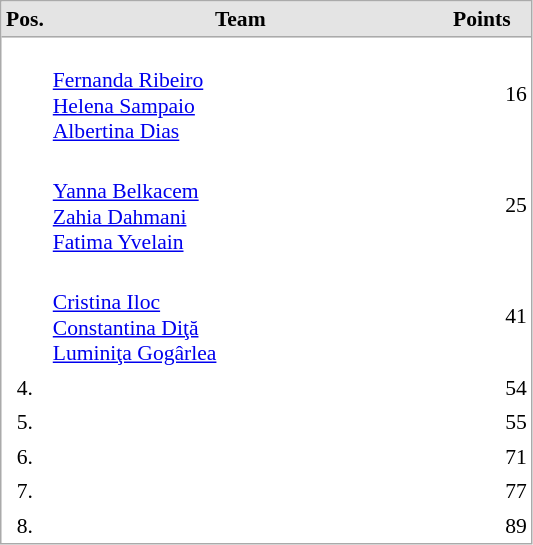<table cellspacing="0" cellpadding="3" style="border:1px solid #AAAAAA;font-size:90%">
<tr bgcolor="#E4E4E4">
<th style="border-bottom:1px solid #AAAAAA" width=10>Pos.</th>
<th style="border-bottom:1px solid #AAAAAA" width=250>Team</th>
<th style="border-bottom:1px solid #AAAAAA" width=60>Points</th>
</tr>
<tr align="center">
<td align="center" valign="top"></td>
<td align="left"> <br> <a href='#'>Fernanda Ribeiro</a> <br> <a href='#'>Helena Sampaio</a> <br> <a href='#'>Albertina Dias</a></td>
<td align="right">16</td>
</tr>
<tr align="center">
<td align="center" valign="top"></td>
<td align="left"> <br> <a href='#'>Yanna Belkacem</a> <br> <a href='#'>Zahia Dahmani</a> <br> <a href='#'>Fatima Yvelain</a></td>
<td align="right">25</td>
</tr>
<tr align="center">
<td align="center" valign="top"></td>
<td align="left"> <br> <a href='#'>Cristina Iloc</a> <br> <a href='#'>Constantina Diţă</a> <br> <a href='#'>Luminiţa Gogârlea</a></td>
<td align="right">41</td>
</tr>
<tr align="center">
<td align="center" valign="top">4.</td>
<td align="left"></td>
<td align="right">54</td>
</tr>
<tr align="center">
<td align="center" valign="top">5.</td>
<td align="left"></td>
<td align="right">55</td>
</tr>
<tr align="center">
<td align="center" valign="top">6.</td>
<td align="left"></td>
<td align="right">71</td>
</tr>
<tr align="center">
<td align="center" valign="top">7.</td>
<td align="left"></td>
<td align="right">77</td>
</tr>
<tr align="center">
<td align="center" valign="top">8.</td>
<td align="left"></td>
<td align="right">89</td>
</tr>
</table>
